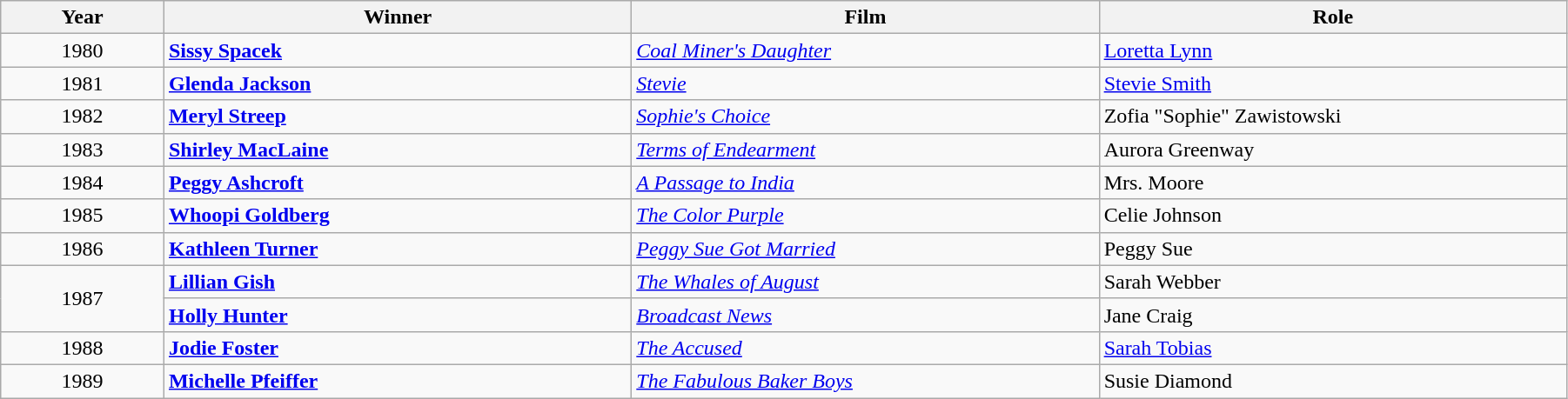<table class="wikitable" width="95%" cellpadding="5">
<tr>
<th width="100"><strong>Year</strong></th>
<th width="300"><strong>Winner</strong></th>
<th width="300"><strong>Film</strong></th>
<th width="300"><strong>Role</strong></th>
</tr>
<tr>
<td style="text-align:center;">1980</td>
<td><strong><a href='#'>Sissy Spacek</a></strong></td>
<td><em><a href='#'>Coal Miner's Daughter</a></em></td>
<td><a href='#'>Loretta Lynn</a></td>
</tr>
<tr>
<td style="text-align:center;">1981</td>
<td><strong><a href='#'>Glenda Jackson</a></strong></td>
<td><em><a href='#'>Stevie</a></em></td>
<td><a href='#'>Stevie Smith</a></td>
</tr>
<tr>
<td style="text-align:center;">1982</td>
<td><strong><a href='#'>Meryl Streep</a></strong></td>
<td><em><a href='#'>Sophie's Choice</a></em></td>
<td>Zofia "Sophie" Zawistowski</td>
</tr>
<tr>
<td style="text-align:center;">1983</td>
<td><strong><a href='#'>Shirley MacLaine</a></strong></td>
<td><em><a href='#'>Terms of Endearment</a></em></td>
<td>Aurora Greenway</td>
</tr>
<tr>
<td style="text-align:center;">1984</td>
<td><strong><a href='#'>Peggy Ashcroft</a></strong></td>
<td><em><a href='#'>A Passage to India</a></em></td>
<td>Mrs. Moore</td>
</tr>
<tr>
<td style="text-align:center;">1985</td>
<td><strong><a href='#'>Whoopi Goldberg</a></strong></td>
<td><em><a href='#'>The Color Purple</a></em></td>
<td>Celie Johnson</td>
</tr>
<tr>
<td style="text-align:center;">1986</td>
<td><strong><a href='#'>Kathleen Turner</a></strong></td>
<td><em><a href='#'>Peggy Sue Got Married</a></em></td>
<td>Peggy Sue</td>
</tr>
<tr>
<td rowspan="2" style="text-align:center;">1987</td>
<td><strong><a href='#'>Lillian Gish</a></strong></td>
<td><em><a href='#'>The Whales of August</a></em></td>
<td>Sarah Webber</td>
</tr>
<tr>
<td><strong><a href='#'>Holly Hunter</a></strong></td>
<td><em><a href='#'>Broadcast News</a></em></td>
<td>Jane Craig</td>
</tr>
<tr>
<td style="text-align:center;">1988</td>
<td><strong><a href='#'>Jodie Foster</a></strong></td>
<td><em><a href='#'>The Accused</a></em></td>
<td><a href='#'>Sarah Tobias</a></td>
</tr>
<tr>
<td style="text-align:center;">1989</td>
<td><strong><a href='#'>Michelle Pfeiffer</a></strong></td>
<td><em><a href='#'>The Fabulous Baker Boys</a></em></td>
<td>Susie Diamond</td>
</tr>
</table>
